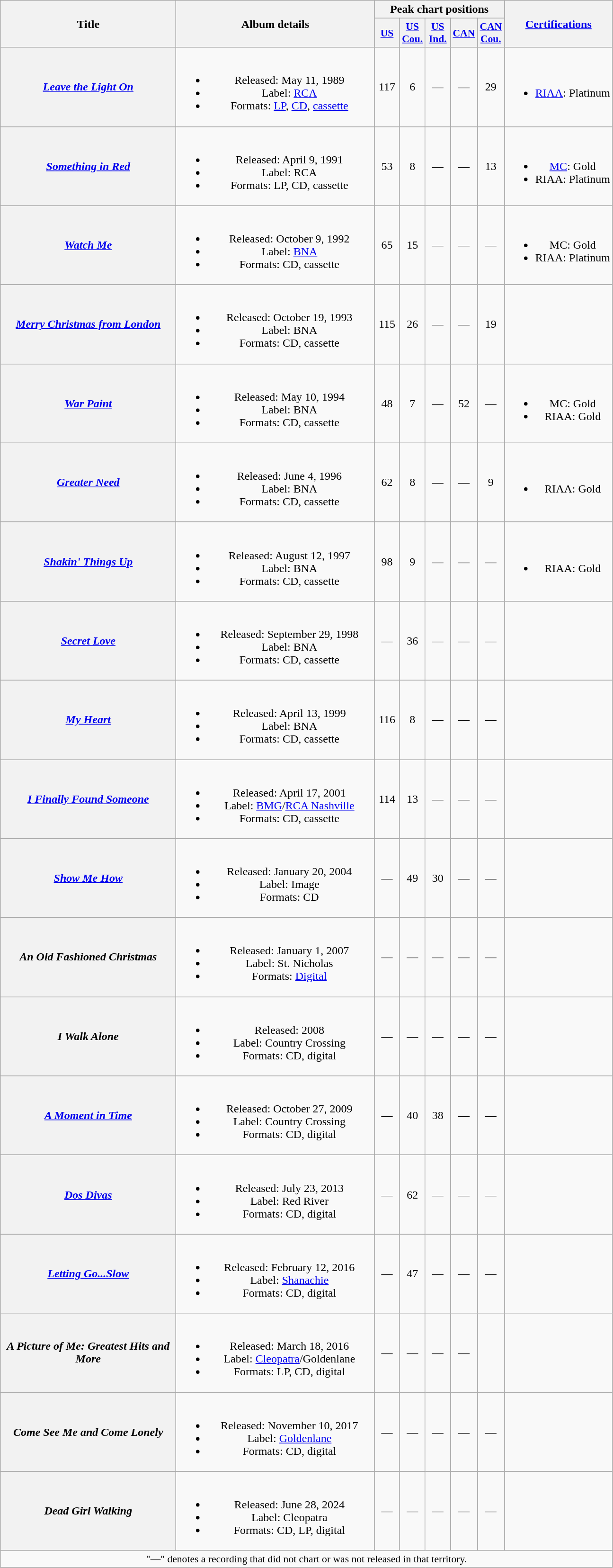<table class="wikitable plainrowheaders" style="text-align:center;" border="1">
<tr>
<th scope="col" rowspan="2" style="width:15em;">Title</th>
<th scope="col" rowspan="2" style="width:17em;">Album details</th>
<th scope="col" colspan="5">Peak chart positions</th>
<th scope="col" rowspan="2"><a href='#'>Certifications</a></th>
</tr>
<tr>
<th scope="col" style="width:2em;font-size:90%;"><a href='#'>US</a><br></th>
<th scope="col" style="width:2em;font-size:90%;"><a href='#'>US<br>Cou.</a><br></th>
<th scope="col" style="width:2em;font-size:90%;"><a href='#'>US<br>Ind.</a><br></th>
<th scope="col" style="width:2em;font-size:90%;"><a href='#'>CAN</a><br></th>
<th scope="col" style="width:2em;font-size:90%;"><a href='#'>CAN<br>Cou.</a><br></th>
</tr>
<tr>
<th scope="row"><em><a href='#'>Leave the Light On</a></em></th>
<td><br><ul><li>Released: May 11, 1989</li><li>Label: <a href='#'>RCA</a></li><li>Formats: <a href='#'>LP</a>, <a href='#'>CD</a>, <a href='#'>cassette</a></li></ul></td>
<td>117</td>
<td>6</td>
<td>—</td>
<td>—</td>
<td>29</td>
<td><br><ul><li><a href='#'>RIAA</a>: Platinum</li></ul></td>
</tr>
<tr>
<th scope="row"><em><a href='#'>Something in Red</a></em></th>
<td><br><ul><li>Released: April 9, 1991</li><li>Label: RCA</li><li>Formats: LP, CD, cassette</li></ul></td>
<td>53</td>
<td>8</td>
<td>—</td>
<td>—</td>
<td>13</td>
<td><br><ul><li><a href='#'>MC</a>: Gold</li><li>RIAA: Platinum</li></ul></td>
</tr>
<tr>
<th scope="row"><em><a href='#'>Watch Me</a></em></th>
<td><br><ul><li>Released: October 9, 1992</li><li>Label: <a href='#'>BNA</a></li><li>Formats: CD, cassette</li></ul></td>
<td>65</td>
<td>15</td>
<td>—</td>
<td>—</td>
<td>—</td>
<td><br><ul><li>MC: Gold</li><li>RIAA: Platinum</li></ul></td>
</tr>
<tr>
<th scope="row"><em><a href='#'>Merry Christmas from London</a></em><br></th>
<td><br><ul><li>Released: October 19, 1993</li><li>Label: BNA</li><li>Formats: CD, cassette</li></ul></td>
<td>115</td>
<td>26</td>
<td>—</td>
<td>—</td>
<td>19</td>
<td></td>
</tr>
<tr>
<th scope="row"><em><a href='#'>War Paint</a></em></th>
<td><br><ul><li>Released: May 10, 1994</li><li>Label: BNA</li><li>Formats: CD, cassette</li></ul></td>
<td>48</td>
<td>7</td>
<td>—</td>
<td>52</td>
<td>—</td>
<td><br><ul><li>MC: Gold</li><li>RIAA: Gold</li></ul></td>
</tr>
<tr>
<th scope="row"><em><a href='#'>Greater Need</a></em></th>
<td><br><ul><li>Released: June 4, 1996</li><li>Label: BNA</li><li>Formats: CD, cassette</li></ul></td>
<td>62</td>
<td>8</td>
<td>—</td>
<td>—</td>
<td>9</td>
<td><br><ul><li>RIAA: Gold</li></ul></td>
</tr>
<tr>
<th scope="row"><em><a href='#'>Shakin' Things Up</a></em></th>
<td><br><ul><li>Released: August 12, 1997</li><li>Label: BNA</li><li>Formats: CD, cassette</li></ul></td>
<td>98</td>
<td>9</td>
<td>—</td>
<td>—</td>
<td>—</td>
<td><br><ul><li>RIAA: Gold</li></ul></td>
</tr>
<tr>
<th scope="row"><em><a href='#'>Secret Love</a></em></th>
<td><br><ul><li>Released: September 29, 1998</li><li>Label: BNA</li><li>Formats: CD, cassette</li></ul></td>
<td>—</td>
<td>36</td>
<td>—</td>
<td>—</td>
<td>—</td>
<td></td>
</tr>
<tr>
<th scope="row"><em><a href='#'>My Heart</a></em></th>
<td><br><ul><li>Released: April 13, 1999</li><li>Label: BNA</li><li>Formats: CD, cassette</li></ul></td>
<td>116</td>
<td>8</td>
<td>—</td>
<td>—</td>
<td>—</td>
<td></td>
</tr>
<tr>
<th scope="row"><em><a href='#'>I Finally Found Someone</a></em><br></th>
<td><br><ul><li>Released: April 17, 2001</li><li>Label: <a href='#'>BMG</a>/<a href='#'>RCA Nashville</a></li><li>Formats: CD, cassette</li></ul></td>
<td>114</td>
<td>13</td>
<td>—</td>
<td>—</td>
<td>—</td>
<td></td>
</tr>
<tr>
<th scope="row"><em><a href='#'>Show Me How</a></em></th>
<td><br><ul><li>Released: January 20, 2004</li><li>Label: Image</li><li>Formats: CD</li></ul></td>
<td>—</td>
<td>49</td>
<td>30</td>
<td>—</td>
<td>—</td>
<td></td>
</tr>
<tr>
<th scope="row"><em>An Old Fashioned Christmas</em></th>
<td><br><ul><li>Released: January 1, 2007</li><li>Label: St. Nicholas</li><li>Formats: <a href='#'>Digital</a></li></ul></td>
<td>—</td>
<td>—</td>
<td>—</td>
<td>—</td>
<td>—</td>
<td></td>
</tr>
<tr>
<th scope="row"><em>I Walk Alone</em></th>
<td><br><ul><li>Released: 2008</li><li>Label: Country Crossing</li><li>Formats: CD, digital</li></ul></td>
<td>—</td>
<td>—</td>
<td>—</td>
<td>—</td>
<td>—</td>
<td></td>
</tr>
<tr>
<th scope="row"><em><a href='#'>A Moment in Time</a></em></th>
<td><br><ul><li>Released: October 27, 2009</li><li>Label: Country Crossing</li><li>Formats: CD, digital</li></ul></td>
<td>—</td>
<td>40</td>
<td>38</td>
<td>—</td>
<td>—</td>
<td></td>
</tr>
<tr>
<th scope="row"><em><a href='#'>Dos Divas</a></em><br></th>
<td><br><ul><li>Released: July 23, 2013</li><li>Label: Red River</li><li>Formats: CD, digital</li></ul></td>
<td>—</td>
<td>62</td>
<td>—</td>
<td>—</td>
<td>—</td>
<td></td>
</tr>
<tr>
<th scope="row"><em><a href='#'>Letting Go...Slow</a></em></th>
<td><br><ul><li>Released: February 12, 2016</li><li>Label: <a href='#'>Shanachie</a></li><li>Formats: CD, digital</li></ul></td>
<td>—</td>
<td>47</td>
<td>—</td>
<td>—</td>
<td>—</td>
<td></td>
</tr>
<tr>
<th scope="row"><em>A Picture of Me: Greatest Hits and More</em><br></th>
<td><br><ul><li>Released: March 18, 2016</li><li>Label: <a href='#'>Cleopatra</a>/Goldenlane</li><li>Formats: LP, CD, digital</li></ul></td>
<td>—</td>
<td>—</td>
<td>—</td>
<td>—</td>
<td></td>
</tr>
<tr>
<th scope="row"><em>Come See Me and Come Lonely</em><br></th>
<td><br><ul><li>Released: November 10, 2017</li><li>Label: <a href='#'>Goldenlane</a></li><li>Formats: CD, digital</li></ul></td>
<td>—</td>
<td>—</td>
<td>—</td>
<td>—</td>
<td>—</td>
<td></td>
</tr>
<tr>
<th scope="row"><em>Dead Girl Walking</em></th>
<td><br><ul><li>Released: June 28, 2024</li><li>Label: Cleopatra</li><li>Formats: CD, LP, digital</li></ul></td>
<td>—</td>
<td>—</td>
<td>—</td>
<td>—</td>
<td>—</td>
<td></td>
</tr>
<tr>
<td colspan="8" style="font-size:90%">"—" denotes a recording that did not chart or was not released in that territory.</td>
</tr>
</table>
